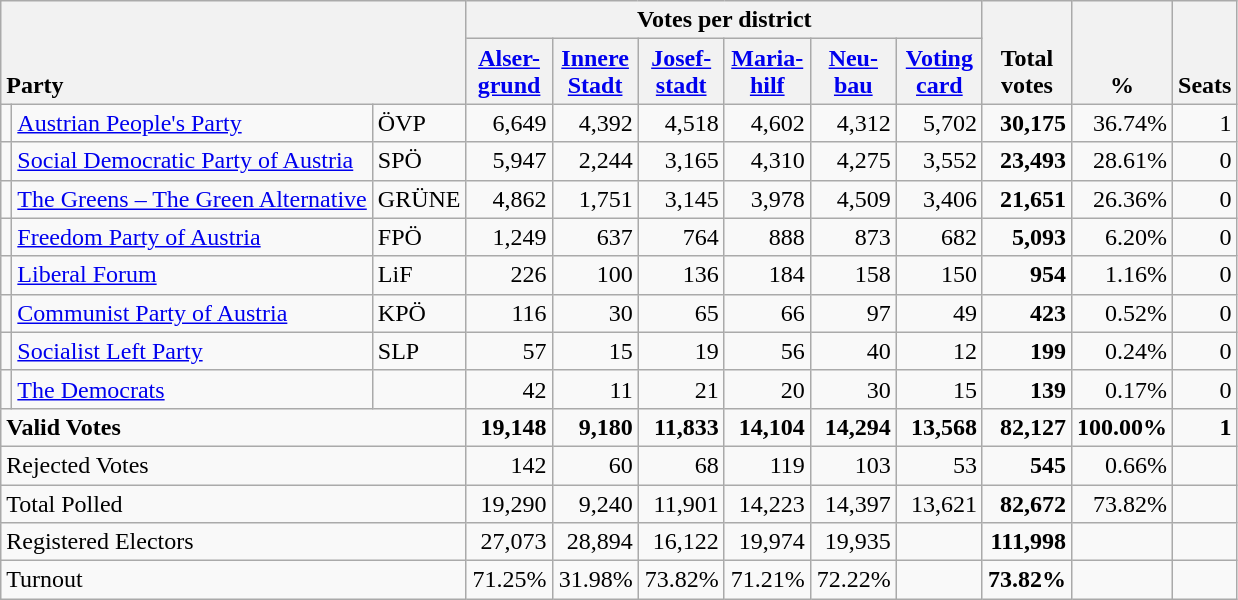<table class="wikitable" border="1" style="text-align:right;">
<tr>
<th style="text-align:left;" valign=bottom rowspan=2 colspan=3>Party</th>
<th colspan=6>Votes per district</th>
<th align=center valign=bottom rowspan=2 width="50">Total<br>votes</th>
<th align=center valign=bottom rowspan=2 width="50">%</th>
<th align=center valign=bottom rowspan=2>Seats</th>
</tr>
<tr>
<th align=center valign=bottom width="50"><a href='#'>Alser-<br>grund</a></th>
<th align=center valign=bottom width="50"><a href='#'>Innere<br>Stadt</a></th>
<th align=center valign=bottom width="50"><a href='#'>Josef-<br>stadt</a></th>
<th align=center valign=bottom width="50"><a href='#'>Maria-<br>hilf</a></th>
<th align=center valign=bottom width="50"><a href='#'>Neu-<br>bau</a></th>
<th align=center valign=bottom width="50"><a href='#'>Voting<br>card</a></th>
</tr>
<tr>
<td></td>
<td align=left><a href='#'>Austrian People's Party</a></td>
<td align=left>ÖVP</td>
<td>6,649</td>
<td>4,392</td>
<td>4,518</td>
<td>4,602</td>
<td>4,312</td>
<td>5,702</td>
<td><strong>30,175</strong></td>
<td>36.74%</td>
<td>1</td>
</tr>
<tr>
<td></td>
<td align=left><a href='#'>Social Democratic Party of Austria</a></td>
<td align=left>SPÖ</td>
<td>5,947</td>
<td>2,244</td>
<td>3,165</td>
<td>4,310</td>
<td>4,275</td>
<td>3,552</td>
<td><strong>23,493</strong></td>
<td>28.61%</td>
<td>0</td>
</tr>
<tr>
<td></td>
<td align=left style="white-space: nowrap;"><a href='#'>The Greens – The Green Alternative</a></td>
<td align=left>GRÜNE</td>
<td>4,862</td>
<td>1,751</td>
<td>3,145</td>
<td>3,978</td>
<td>4,509</td>
<td>3,406</td>
<td><strong>21,651</strong></td>
<td>26.36%</td>
<td>0</td>
</tr>
<tr>
<td></td>
<td align=left><a href='#'>Freedom Party of Austria</a></td>
<td align=left>FPÖ</td>
<td>1,249</td>
<td>637</td>
<td>764</td>
<td>888</td>
<td>873</td>
<td>682</td>
<td><strong>5,093</strong></td>
<td>6.20%</td>
<td>0</td>
</tr>
<tr>
<td></td>
<td align=left><a href='#'>Liberal Forum</a></td>
<td align=left>LiF</td>
<td>226</td>
<td>100</td>
<td>136</td>
<td>184</td>
<td>158</td>
<td>150</td>
<td><strong>954</strong></td>
<td>1.16%</td>
<td>0</td>
</tr>
<tr>
<td></td>
<td align=left><a href='#'>Communist Party of Austria</a></td>
<td align=left>KPÖ</td>
<td>116</td>
<td>30</td>
<td>65</td>
<td>66</td>
<td>97</td>
<td>49</td>
<td><strong>423</strong></td>
<td>0.52%</td>
<td>0</td>
</tr>
<tr>
<td></td>
<td align=left><a href='#'>Socialist Left Party</a></td>
<td align=left>SLP</td>
<td>57</td>
<td>15</td>
<td>19</td>
<td>56</td>
<td>40</td>
<td>12</td>
<td><strong>199</strong></td>
<td>0.24%</td>
<td>0</td>
</tr>
<tr>
<td></td>
<td align=left><a href='#'>The Democrats</a></td>
<td align=left></td>
<td>42</td>
<td>11</td>
<td>21</td>
<td>20</td>
<td>30</td>
<td>15</td>
<td><strong>139</strong></td>
<td>0.17%</td>
<td>0</td>
</tr>
<tr style="font-weight:bold">
<td align=left colspan=3>Valid Votes</td>
<td>19,148</td>
<td>9,180</td>
<td>11,833</td>
<td>14,104</td>
<td>14,294</td>
<td>13,568</td>
<td>82,127</td>
<td>100.00%</td>
<td>1</td>
</tr>
<tr>
<td align=left colspan=3>Rejected Votes</td>
<td>142</td>
<td>60</td>
<td>68</td>
<td>119</td>
<td>103</td>
<td>53</td>
<td><strong>545</strong></td>
<td>0.66%</td>
<td></td>
</tr>
<tr>
<td align=left colspan=3>Total Polled</td>
<td>19,290</td>
<td>9,240</td>
<td>11,901</td>
<td>14,223</td>
<td>14,397</td>
<td>13,621</td>
<td><strong>82,672</strong></td>
<td>73.82%</td>
<td></td>
</tr>
<tr>
<td align=left colspan=3>Registered Electors</td>
<td>27,073</td>
<td>28,894</td>
<td>16,122</td>
<td>19,974</td>
<td>19,935</td>
<td></td>
<td><strong>111,998</strong></td>
<td></td>
<td></td>
</tr>
<tr>
<td align=left colspan=3>Turnout</td>
<td>71.25%</td>
<td>31.98%</td>
<td>73.82%</td>
<td>71.21%</td>
<td>72.22%</td>
<td></td>
<td><strong>73.82%</strong></td>
<td></td>
<td></td>
</tr>
</table>
